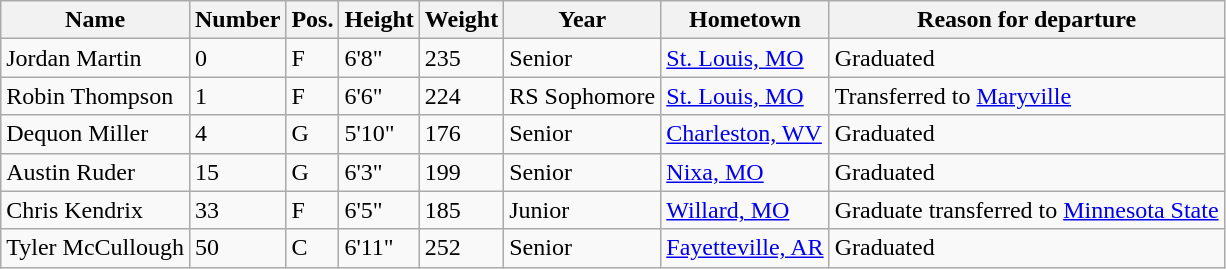<table class="wikitable sortable" border="1">
<tr>
<th>Name</th>
<th>Number</th>
<th>Pos.</th>
<th>Height</th>
<th>Weight</th>
<th>Year</th>
<th>Hometown</th>
<th class="unsortable">Reason for departure</th>
</tr>
<tr>
<td>Jordan Martin</td>
<td>0</td>
<td>F</td>
<td>6'8"</td>
<td>235</td>
<td>Senior</td>
<td><a href='#'>St. Louis, MO</a></td>
<td>Graduated</td>
</tr>
<tr>
<td>Robin Thompson</td>
<td>1</td>
<td>F</td>
<td>6'6"</td>
<td>224</td>
<td>RS Sophomore</td>
<td><a href='#'>St. Louis, MO</a></td>
<td>Transferred to <a href='#'>Maryville</a></td>
</tr>
<tr>
<td>Dequon Miller</td>
<td>4</td>
<td>G</td>
<td>5'10"</td>
<td>176</td>
<td>Senior</td>
<td><a href='#'>Charleston, WV</a></td>
<td>Graduated</td>
</tr>
<tr>
<td>Austin Ruder</td>
<td>15</td>
<td>G</td>
<td>6'3"</td>
<td>199</td>
<td>Senior</td>
<td><a href='#'>Nixa, MO</a></td>
<td>Graduated</td>
</tr>
<tr>
<td>Chris Kendrix</td>
<td>33</td>
<td>F</td>
<td>6'5"</td>
<td>185</td>
<td>Junior</td>
<td><a href='#'>Willard, MO</a></td>
<td>Graduate transferred to <a href='#'>Minnesota State</a></td>
</tr>
<tr>
<td>Tyler McCullough</td>
<td>50</td>
<td>C</td>
<td>6'11"</td>
<td>252</td>
<td>Senior</td>
<td><a href='#'>Fayetteville, AR</a></td>
<td>Graduated</td>
</tr>
</table>
